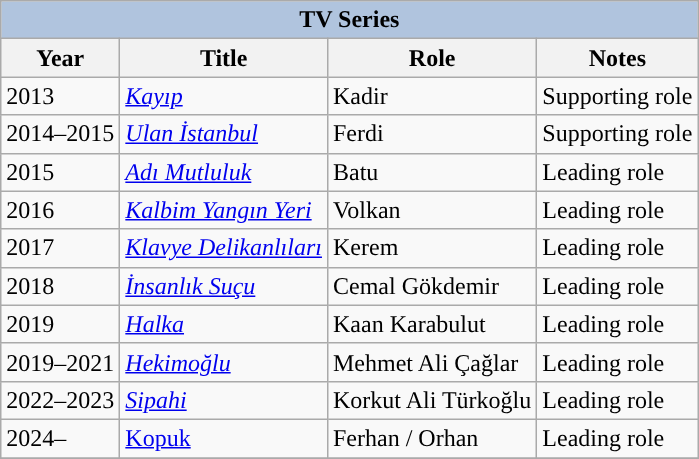<table class="wikitable">
<tr>
<th colspan="4" style="background:LightSteelBlue">TV Series</th>
</tr>
<tr>
<th>Year</th>
<th>Title</th>
<th>Role</th>
<th>Notes</th>
</tr>
<tr>
<td>2013</td>
<td><em><a href='#'>Kayıp</a></em></td>
<td>Kadir</td>
<td>Supporting role</td>
</tr>
<tr>
<td>2014–2015</td>
<td><em><a href='#'>Ulan İstanbul</a></em></td>
<td>Ferdi</td>
<td>Supporting role</td>
</tr>
<tr>
<td>2015</td>
<td><em><a href='#'>Adı Mutluluk</a></em></td>
<td>Batu</td>
<td>Leading role</td>
</tr>
<tr>
<td>2016</td>
<td><em><a href='#'>Kalbim Yangın Yeri</a></em></td>
<td>Volkan</td>
<td>Leading role</td>
</tr>
<tr>
<td>2017</td>
<td><em><a href='#'>Klavye Delikanlıları</a></em></td>
<td>Kerem</td>
<td>Leading role</td>
</tr>
<tr>
<td>2018</td>
<td><em><a href='#'>İnsanlık Suçu</a></em></td>
<td>Cemal Gökdemir</td>
<td>Leading role</td>
</tr>
<tr>
<td>2019</td>
<td><em><a href='#'>Halka</a></em></td>
<td>Kaan Karabulut</td>
<td>Leading role</td>
</tr>
<tr>
<td>2019–2021</td>
<td><em><a href='#'>Hekimoğlu</a></em></td>
<td>Mehmet Ali Çağlar</td>
<td>Leading role</td>
</tr>
<tr>
<td>2022–2023</td>
<td><em><a href='#'>Sipahi</a></em></td>
<td>Korkut Ali Türkoğlu</td>
<td>Leading role</td>
</tr>
<tr>
<td>2024–</td>
<td><a href='#'>Kopuk</a></td>
<td>Ferhan / Orhan</td>
<td>Leading role</td>
</tr>
<tr>
</tr>
</table>
